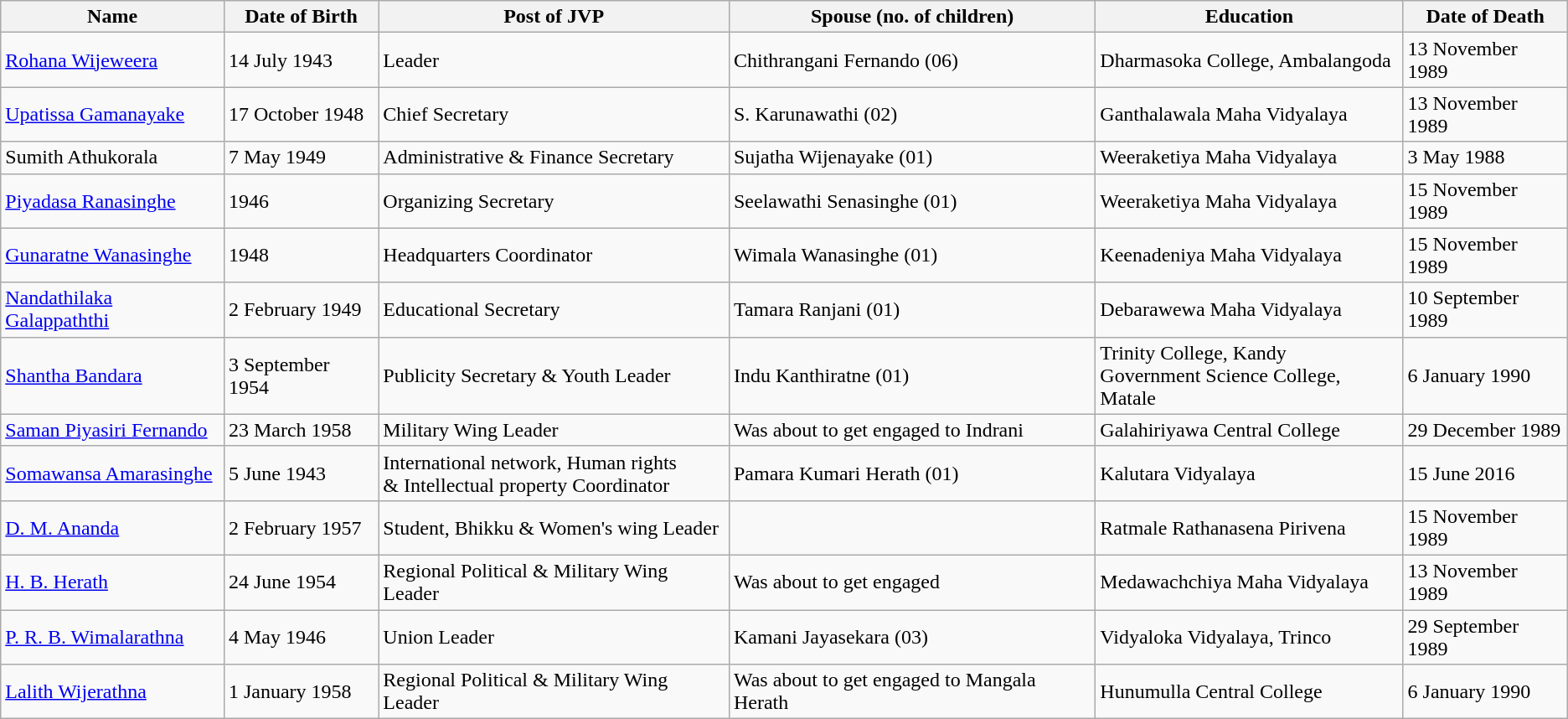<table class="wikitable">
<tr>
<th>Name</th>
<th>Date of Birth</th>
<th>Post of JVP</th>
<th>Spouse (no. of children)</th>
<th>Education</th>
<th>Date of Death</th>
</tr>
<tr>
<td><a href='#'>Rohana Wijeweera</a></td>
<td>14 July 1943</td>
<td>Leader</td>
<td>Chithrangani Fernando (06)</td>
<td>Dharmasoka College, Ambalangoda</td>
<td>13 November 1989</td>
</tr>
<tr>
<td><a href='#'>Upatissa Gamanayake</a></td>
<td>17 October 1948</td>
<td>Chief Secretary</td>
<td>S. Karunawathi (02)</td>
<td>Ganthalawala Maha Vidyalaya</td>
<td>13 November 1989</td>
</tr>
<tr>
<td>Sumith Athukorala</td>
<td>7 May 1949</td>
<td>Administrative & Finance Secretary</td>
<td>Sujatha Wijenayake (01)</td>
<td>Weeraketiya Maha Vidyalaya</td>
<td>3 May 1988</td>
</tr>
<tr>
<td><a href='#'>Piyadasa Ranasinghe</a></td>
<td>1946</td>
<td>Organizing Secretary</td>
<td>Seelawathi Senasinghe (01)</td>
<td>Weeraketiya Maha Vidyalaya</td>
<td>15 November 1989</td>
</tr>
<tr>
<td><a href='#'>Gunaratne Wanasinghe</a></td>
<td>1948</td>
<td>Headquarters Coordinator</td>
<td>Wimala Wanasinghe (01)</td>
<td>Keenadeniya Maha Vidyalaya</td>
<td>15 November 1989</td>
</tr>
<tr>
<td><a href='#'>Nandathilaka Galappaththi</a></td>
<td>2 February 1949</td>
<td>Educational Secretary</td>
<td>Tamara Ranjani (01)</td>
<td>Debarawewa Maha Vidyalaya</td>
<td>10 September 1989</td>
</tr>
<tr>
<td><a href='#'>Shantha Bandara</a></td>
<td>3 September 1954</td>
<td>Publicity Secretary & Youth Leader</td>
<td>Indu Kanthiratne (01)</td>
<td>Trinity College, Kandy <br> Government Science College, Matale</td>
<td>6 January 1990</td>
</tr>
<tr>
<td><a href='#'>Saman Piyasiri Fernando</a></td>
<td>23 March 1958</td>
<td>Military Wing Leader</td>
<td>Was about to get engaged to Indrani</td>
<td>Galahiriyawa Central College</td>
<td>29 December 1989</td>
</tr>
<tr>
<td><a href='#'>Somawansa Amarasinghe</a></td>
<td>5 June 1943</td>
<td>International network, Human rights <br>& Intellectual property Coordinator</td>
<td>Pamara Kumari Herath (01)</td>
<td>Kalutara Vidyalaya</td>
<td>15 June 2016</td>
</tr>
<tr>
<td><a href='#'>D. M. Ananda</a></td>
<td>2 February 1957</td>
<td>Student, Bhikku & Women's wing Leader</td>
<td></td>
<td>Ratmale Rathanasena Pirivena</td>
<td>15 November 1989</td>
</tr>
<tr>
<td><a href='#'>H. B. Herath</a></td>
<td>24 June 1954</td>
<td>Regional Political & Military Wing Leader</td>
<td>Was about to get engaged</td>
<td>Medawachchiya Maha Vidyalaya</td>
<td>13 November 1989</td>
</tr>
<tr>
<td><a href='#'>P. R. B. Wimalarathna</a></td>
<td>4 May 1946</td>
<td>Union Leader</td>
<td>Kamani Jayasekara (03)</td>
<td>Vidyaloka Vidyalaya, Trinco</td>
<td>29 September 1989</td>
</tr>
<tr>
<td><a href='#'>Lalith Wijerathna</a></td>
<td>1 January 1958</td>
<td>Regional Political & Military Wing Leader</td>
<td>Was about to get engaged to Mangala Herath</td>
<td>Hunumulla Central College</td>
<td>6 January 1990</td>
</tr>
</table>
